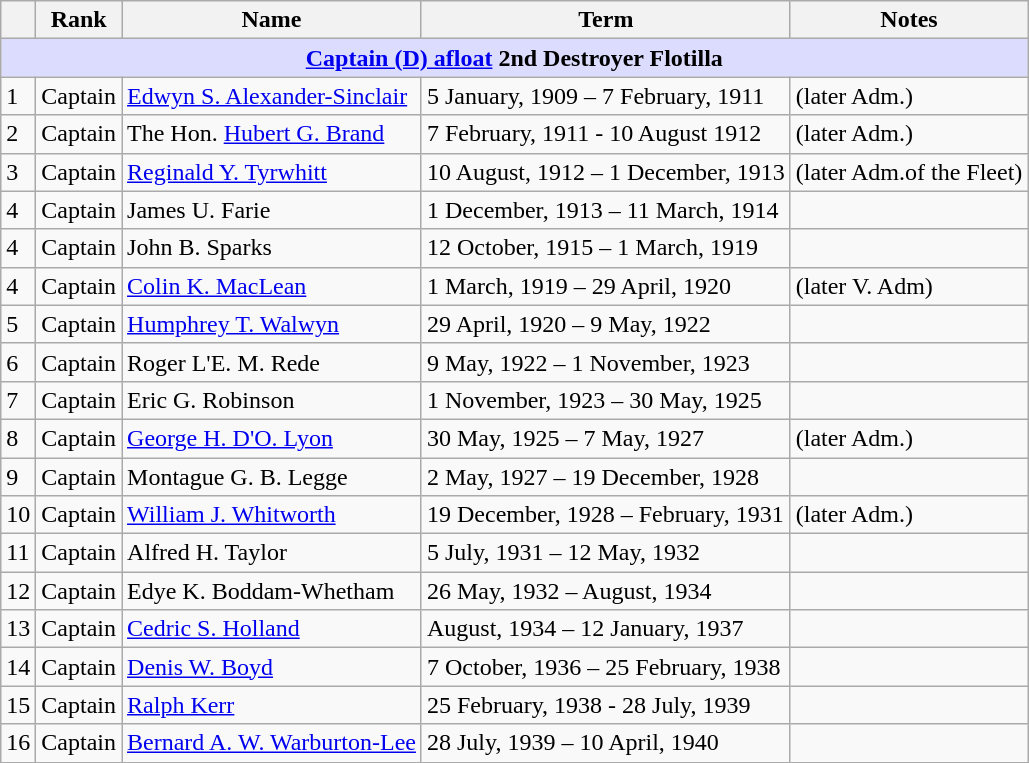<table class="wikitable">
<tr>
<th></th>
<th>Rank</th>
<th>Name</th>
<th>Term</th>
<th>Notes</th>
</tr>
<tr>
<td colspan="5" align="center" style="background:#dcdcfe;"><strong><a href='#'>Captain (D) afloat</a> 2nd Destroyer Flotilla</strong></td>
</tr>
<tr>
<td>1</td>
<td>Captain</td>
<td><a href='#'>Edwyn S. Alexander-Sinclair</a></td>
<td>5 January, 1909 – 7 February, 1911</td>
<td>(later Adm.)</td>
</tr>
<tr>
<td>2</td>
<td>Captain</td>
<td>The Hon. <a href='#'>Hubert G. Brand</a></td>
<td>7 February, 1911 - 10 August 1912</td>
<td>(later Adm.)</td>
</tr>
<tr>
<td>3</td>
<td>Captain</td>
<td><a href='#'>Reginald Y. Tyrwhitt</a></td>
<td>10 August, 1912 – 1 December, 1913</td>
<td>(later Adm.of the Fleet)</td>
</tr>
<tr>
<td>4</td>
<td>Captain</td>
<td>James U. Farie</td>
<td>1 December, 1913 – 11 March, 1914</td>
<td></td>
</tr>
<tr>
<td>4</td>
<td>Captain</td>
<td>John B. Sparks</td>
<td>12 October, 1915 – 1 March, 1919</td>
<td></td>
</tr>
<tr>
<td>4</td>
<td>Captain</td>
<td><a href='#'>Colin K. MacLean</a></td>
<td>1 March, 1919 – 29 April, 1920</td>
<td>(later V. Adm)</td>
</tr>
<tr>
<td>5</td>
<td>Captain</td>
<td><a href='#'>Humphrey T. Walwyn</a></td>
<td>29 April, 1920 – 9 May, 1922</td>
<td></td>
</tr>
<tr>
<td>6</td>
<td>Captain</td>
<td>Roger L'E. M. Rede</td>
<td>9 May, 1922 – 1 November, 1923</td>
<td></td>
</tr>
<tr>
<td>7</td>
<td>Captain</td>
<td>Eric G. Robinson</td>
<td>1 November, 1923 – 30 May, 1925</td>
<td></td>
</tr>
<tr>
<td>8</td>
<td>Captain</td>
<td><a href='#'>George H. D'O. Lyon</a></td>
<td>30 May, 1925 – 7 May, 1927</td>
<td>(later Adm.)</td>
</tr>
<tr>
<td>9</td>
<td>Captain</td>
<td>Montague G. B. Legge</td>
<td>2 May, 1927 – 19 December, 1928</td>
<td></td>
</tr>
<tr>
<td>10</td>
<td>Captain</td>
<td><a href='#'>William J. Whitworth</a></td>
<td>19 December, 1928 – February, 1931</td>
<td>(later Adm.)</td>
</tr>
<tr>
<td>11</td>
<td>Captain</td>
<td>Alfred H. Taylor</td>
<td>5 July, 1931 – 12 May, 1932</td>
<td></td>
</tr>
<tr>
<td>12</td>
<td>Captain</td>
<td>Edye K. Boddam-Whetham</td>
<td>26 May, 1932 – August, 1934</td>
<td></td>
</tr>
<tr>
<td>13</td>
<td>Captain</td>
<td><a href='#'>Cedric S. Holland</a></td>
<td>August, 1934 – 12 January, 1937</td>
<td></td>
</tr>
<tr>
<td>14</td>
<td>Captain</td>
<td><a href='#'>Denis W. Boyd</a></td>
<td>7 October, 1936 – 25 February, 1938</td>
<td></td>
</tr>
<tr>
<td>15</td>
<td>Captain</td>
<td><a href='#'>Ralph Kerr</a></td>
<td>25 February, 1938 - 28 July, 1939</td>
<td></td>
</tr>
<tr>
<td>16</td>
<td>Captain</td>
<td><a href='#'>Bernard A. W. Warburton-Lee</a></td>
<td>28 July, 1939 – 10 April, 1940</td>
<td></td>
</tr>
<tr>
</tr>
</table>
